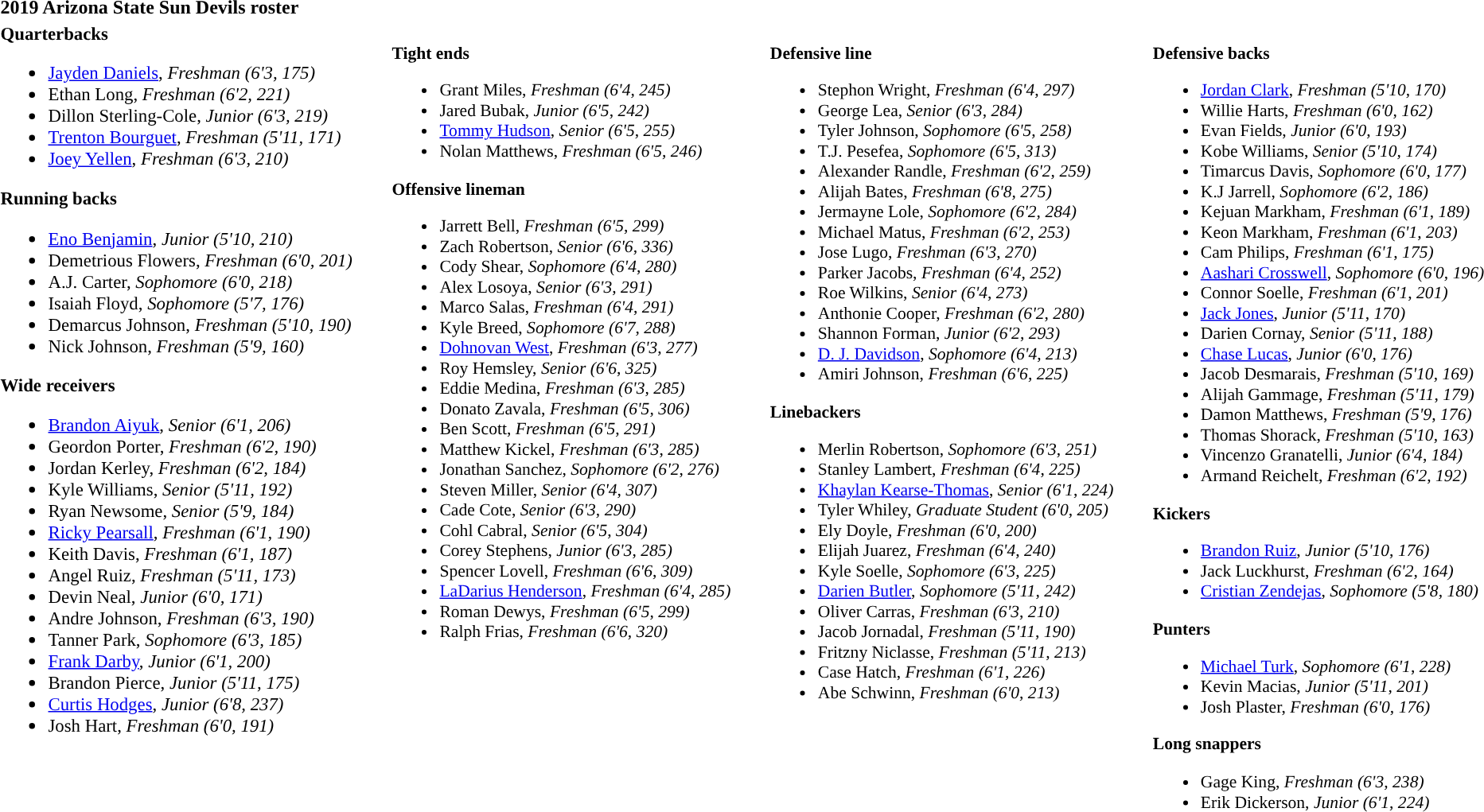<table class="toccolours" style="text-align: left;">
<tr>
<th colspan="7">2019 Arizona State Sun Devils roster</th>
</tr>
<tr>
<td style="font-size: 95%;" valign="top"><strong>Quarterbacks</strong><br><ul><li> <a href='#'>Jayden Daniels</a>, <em>Freshman (6'3, 175)</em></li><li> Ethan Long, <em>Freshman (6'2, 221)</em></li><li> Dillon Sterling-Cole, <em> Junior (6'3, 219)</em></li><li> <a href='#'>Trenton Bourguet</a>, <em>Freshman (5'11, 171)</em></li><li> <a href='#'>Joey Yellen</a>, <em>Freshman (6'3, 210)</em></li></ul><strong>Running backs</strong><ul><li> <a href='#'>Eno Benjamin</a>, <em>Junior (5'10, 210)</em></li><li> Demetrious Flowers, <em>Freshman (6'0, 201)</em></li><li> A.J. Carter, <em>Sophomore (6'0, 218)</em></li><li> Isaiah Floyd, <em> Sophomore (5'7, 176)</em></li><li> Demarcus Johnson, <em>Freshman (5'10, 190)</em></li><li> Nick Johnson, <em>Freshman (5'9, 160)</em></li></ul><strong>Wide receivers</strong><ul><li> <a href='#'>Brandon Aiyuk</a>, <em>Senior (6'1, 206)</em></li><li> Geordon Porter, <em> Freshman (6'2, 190)</em></li><li> Jordan Kerley, <em>Freshman (6'2, 184)</em></li><li> Kyle Williams, <em>Senior (5'11, 192)</em></li><li> Ryan Newsome, <em> Senior (5'9, 184)</em></li><li> <a href='#'>Ricky Pearsall</a>, <em>Freshman (6'1, 190)</em></li><li> Keith Davis, <em> Freshman (6'1, 187)</em></li><li> Angel Ruiz, <em> Freshman (5'11, 173)</em></li><li> Devin Neal, <em>Junior (6'0, 171)</em></li><li> Andre Johnson, <em>Freshman (6'3, 190)</em></li><li> Tanner Park, <em> Sophomore (6'3, 185)</em></li><li> <a href='#'>Frank Darby</a>, <em> Junior (6'1, 200)</em></li><li> Brandon Pierce, <em>Junior (5'11, 175)</em></li><li> <a href='#'>Curtis Hodges</a>, <em>Junior (6'8, 237)</em></li><li> Josh Hart, <em>Freshman (6'0, 191)</em></li></ul></td>
<td width="25"> </td>
<td style="font-size:90%; vertical-align:top;"><br><strong>Tight ends</strong><ul><li> Grant Miles, <em> Freshman (6'4, 245)</em></li><li> Jared Bubak, <em> Junior (6'5, 242)</em></li><li> <a href='#'>Tommy Hudson</a>, <em> Senior (6'5, 255)</em></li><li> Nolan Matthews, <em>Freshman (6'5, 246)</em></li></ul><strong>Offensive lineman</strong><ul><li> Jarrett Bell, <em> Freshman (6'5, 299)</em></li><li> Zach Robertson, <em> Senior (6'6, 336)</em></li><li> Cody Shear, <em> Sophomore (6'4, 280)</em></li><li> Alex Losoya, <em> Senior (6'3, 291)</em></li><li> Marco Salas, <em> Freshman (6'4, 291)</em></li><li> Kyle Breed, <em> Sophomore (6'7, 288)</em></li><li> <a href='#'>Dohnovan West</a>, <em>Freshman (6'3, 277)</em></li><li> Roy Hemsley, <em> Senior (6'6, 325)</em></li><li> Eddie Medina, <em> Freshman (6'3, 285)</em></li><li> Donato Zavala, <em>Freshman (6'5, 306)</em></li><li> Ben Scott, <em>Freshman (6'5, 291)</em></li><li> Matthew Kickel, <em>Freshman (6'3, 285)</em></li><li> Jonathan Sanchez, <em> Sophomore (6'2, 276)</em></li><li> Steven Miller, <em> Senior (6'4, 307)</em></li><li> Cade Cote, <em> Senior (6'3, 290)</em></li><li> Cohl Cabral, <em>Senior (6'5, 304)</em></li><li> Corey Stephens, <em>Junior (6'3, 285)</em></li><li> Spencer Lovell, <em> Freshman (6'6, 309)</em></li><li> <a href='#'>LaDarius Henderson</a>, <em>Freshman (6'4, 285)</em></li><li> Roman Dewys, <em>Freshman (6'5, 299)</em></li><li> Ralph Frias, <em> Freshman (6'6, 320)</em></li></ul></td>
<td width="25"> </td>
<td style="font-size:90%; vertical-align:top;"><br><strong>Defensive line</strong><ul><li> Stephon Wright, <em>Freshman (6'4, 297)</em></li><li> George Lea, <em> Senior (6'3, 284)</em></li><li> Tyler Johnson, <em> Sophomore (6'5, 258)</em></li><li> T.J. Pesefea, <em>Sophomore (6'5, 313)</em></li><li> Alexander Randle, <em>Freshman (6'2, 259)</em></li><li> Alijah Bates, <em>Freshman (6'8, 275)</em></li><li> Jermayne Lole, <em>Sophomore (6'2, 284)</em></li><li> Michael Matus, <em> Freshman (6'2, 253)</em></li><li> Jose Lugo, <em>Freshman (6'3, 270)</em></li><li> Parker Jacobs, <em>Freshman (6'4, 252)</em></li><li> Roe Wilkins, <em> Senior (6'4, 273)</em></li><li> Anthonie Cooper, <em>Freshman (6'2, 280)</em></li><li> Shannon Forman, <em>Junior (6'2, 293)</em></li><li> <a href='#'>D. J. Davidson</a>, <em> Sophomore (6'4, 213)</em></li><li> Amiri Johnson, <em>Freshman (6'6, 225)</em></li></ul><strong>Linebackers</strong><ul><li> Merlin Robertson, <em>Sophomore (6'3, 251)</em></li><li> Stanley Lambert, <em> Freshman (6'4, 225)</em></li><li> <a href='#'>Khaylan Kearse-Thomas</a>, <em> Senior (6'1, 224)</em></li><li> Tyler Whiley, <em>Graduate Student (6'0, 205)</em></li><li> Ely Doyle, <em> Freshman (6'0, 200)</em></li><li> Elijah Juarez, <em>Freshman (6'4, 240)</em></li><li> Kyle Soelle, <em> Sophomore (6'3, 225)</em></li><li> <a href='#'>Darien Butler</a>, <em>Sophomore (5'11, 242)</em></li><li> Oliver Carras, <em>Freshman (6'3, 210)</em></li><li> Jacob Jornadal, <em>Freshman (5'11, 190)</em></li><li> Fritzny Niclasse, <em>Freshman (5'11, 213)</em></li><li> Case Hatch, <em>Freshman (6'1, 226)</em></li><li> Abe Schwinn, <em>Freshman (6'0, 213)</em></li></ul></td>
<td width="25"> </td>
<td style="font-size:90%; vertical-align:top;"><br><strong>Defensive backs</strong><ul><li> <a href='#'>Jordan Clark</a>, <em>Freshman (5'10, 170)</em></li><li> Willie Harts, <em>Freshman (6'0, 162)</em></li><li> Evan Fields, <em>Junior (6'0, 193)</em></li><li> Kobe Williams, <em>Senior (5'10, 174)</em></li><li> Timarcus Davis, <em> Sophomore (6'0, 177)</em></li><li> K.J Jarrell, <em> Sophomore (6'2, 186)</em></li><li> Kejuan Markham, <em>Freshman (6'1, 189)</em></li><li> Keon Markham, <em>Freshman (6'1, 203)</em></li><li> Cam Philips, <em> Freshman (6'1, 175)</em></li><li> <a href='#'>Aashari Crosswell</a>, <em>Sophomore (6'0, 196)</em></li><li> Connor Soelle, <em>Freshman (6'1, 201)</em></li><li> <a href='#'>Jack Jones</a>, <em> Junior (5'11, 170)</em></li><li> Darien Cornay, <em>Senior (5'11, 188)</em></li><li> <a href='#'>Chase Lucas</a>, <em> Junior (6'0, 176)</em></li><li> Jacob Desmarais, <em>Freshman (5'10, 169)</em></li><li> Alijah Gammage, <em> Freshman (5'11, 179)</em></li><li> Damon Matthews, <em>Freshman (5'9, 176)</em></li><li> Thomas Shorack, <em>Freshman (5'10, 163)</em></li><li> Vincenzo Granatelli, <em>Junior (6'4, 184)</em></li><li> Armand Reichelt, <em>Freshman (6'2, 192)</em></li></ul><strong>Kickers</strong><ul><li> <a href='#'>Brandon Ruiz</a>, <em>Junior (5'10, 176)</em></li><li> Jack Luckhurst, <em>Freshman (6'2, 164)</em></li><li> <a href='#'>Cristian Zendejas</a>, <em> Sophomore (5'8, 180)</em></li></ul><strong>Punters</strong><ul><li> <a href='#'>Michael Turk</a>, <em> Sophomore (6'1, 228)</em></li><li> Kevin Macias, <em> Junior (5'11, 201)</em></li><li> Josh Plaster, <em>Freshman (6'0, 176)</em></li></ul><strong>Long snappers</strong><ul><li> Gage King, <em>Freshman (6'3, 238)</em></li><li> Erik Dickerson, <em> Junior (6'1, 224)</em></li></ul><span></span><br></td>
</tr>
</table>
